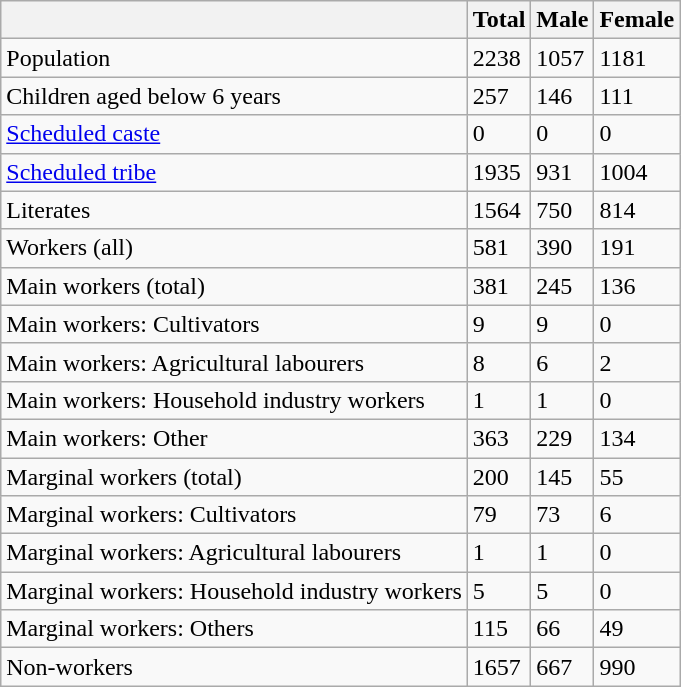<table class="wikitable sortable">
<tr>
<th></th>
<th>Total</th>
<th>Male</th>
<th>Female</th>
</tr>
<tr>
<td>Population</td>
<td>2238</td>
<td>1057</td>
<td>1181</td>
</tr>
<tr>
<td>Children aged below 6 years</td>
<td>257</td>
<td>146</td>
<td>111</td>
</tr>
<tr>
<td><a href='#'>Scheduled caste</a></td>
<td>0</td>
<td>0</td>
<td>0</td>
</tr>
<tr>
<td><a href='#'>Scheduled tribe</a></td>
<td>1935</td>
<td>931</td>
<td>1004</td>
</tr>
<tr>
<td>Literates</td>
<td>1564</td>
<td>750</td>
<td>814</td>
</tr>
<tr>
<td>Workers (all)</td>
<td>581</td>
<td>390</td>
<td>191</td>
</tr>
<tr>
<td>Main workers (total)</td>
<td>381</td>
<td>245</td>
<td>136</td>
</tr>
<tr>
<td>Main workers: Cultivators</td>
<td>9</td>
<td>9</td>
<td>0</td>
</tr>
<tr>
<td>Main workers: Agricultural labourers</td>
<td>8</td>
<td>6</td>
<td>2</td>
</tr>
<tr>
<td>Main workers: Household industry workers</td>
<td>1</td>
<td>1</td>
<td>0</td>
</tr>
<tr>
<td>Main workers: Other</td>
<td>363</td>
<td>229</td>
<td>134</td>
</tr>
<tr>
<td>Marginal workers (total)</td>
<td>200</td>
<td>145</td>
<td>55</td>
</tr>
<tr>
<td>Marginal workers: Cultivators</td>
<td>79</td>
<td>73</td>
<td>6</td>
</tr>
<tr>
<td>Marginal workers: Agricultural labourers</td>
<td>1</td>
<td>1</td>
<td>0</td>
</tr>
<tr>
<td>Marginal workers: Household industry workers</td>
<td>5</td>
<td>5</td>
<td>0</td>
</tr>
<tr>
<td>Marginal workers: Others</td>
<td>115</td>
<td>66</td>
<td>49</td>
</tr>
<tr>
<td>Non-workers</td>
<td>1657</td>
<td>667</td>
<td>990</td>
</tr>
</table>
